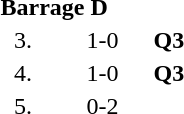<table style="text-align:center">
<tr>
<td colspan=4 align=left><strong>Barrage D</strong></td>
</tr>
<tr>
<td width=30>3.</td>
<td align=left></td>
<td width=60>1-0</td>
<td><strong>Q3</strong></td>
</tr>
<tr>
<td>4.</td>
<td align=left></td>
<td>1-0</td>
<td><strong>Q3</strong></td>
</tr>
<tr>
<td>5.</td>
<td align=left></td>
<td>0-2</td>
<td></td>
</tr>
</table>
